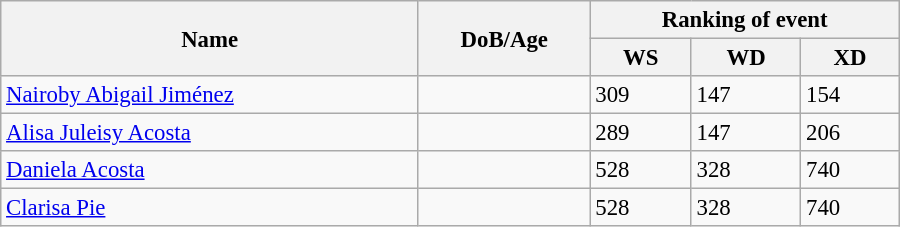<table class="wikitable" style="width:600px; font-size:95%;">
<tr>
<th rowspan="2" align="left">Name</th>
<th rowspan="2" align="left">DoB/Age</th>
<th colspan="3" align="center">Ranking of event</th>
</tr>
<tr>
<th align="center">WS</th>
<th>WD</th>
<th align="center">XD</th>
</tr>
<tr>
<td><a href='#'>Nairoby Abigail Jiménez</a></td>
<td></td>
<td>309</td>
<td>147</td>
<td>154</td>
</tr>
<tr>
<td><a href='#'>Alisa Juleisy Acosta</a></td>
<td></td>
<td>289</td>
<td>147</td>
<td>206</td>
</tr>
<tr>
<td><a href='#'>Daniela Acosta</a></td>
<td></td>
<td>528</td>
<td>328</td>
<td>740</td>
</tr>
<tr>
<td><a href='#'>Clarisa Pie</a></td>
<td></td>
<td>528</td>
<td>328</td>
<td>740</td>
</tr>
</table>
